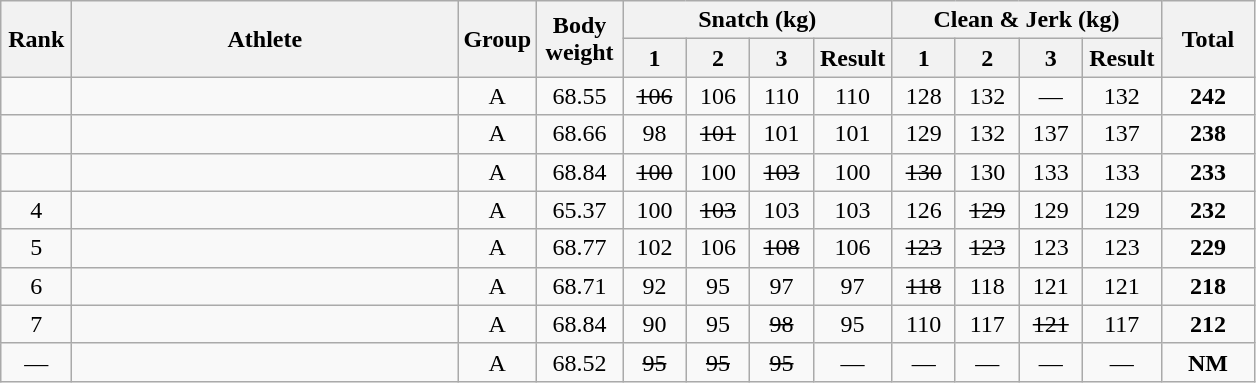<table class = "wikitable" style="text-align:center;">
<tr>
<th rowspan=2 width=40>Rank</th>
<th rowspan=2 width=250>Athlete</th>
<th rowspan=2 width=40>Group</th>
<th rowspan=2 width=50>Body weight</th>
<th colspan=4>Snatch (kg)</th>
<th colspan=4>Clean & Jerk (kg)</th>
<th rowspan=2 width=55>Total</th>
</tr>
<tr>
<th width=35>1</th>
<th width=35>2</th>
<th width=35>3</th>
<th width=45>Result</th>
<th width=35>1</th>
<th width=35>2</th>
<th width=35>3</th>
<th width=45>Result</th>
</tr>
<tr>
<td></td>
<td align=left></td>
<td>A</td>
<td>68.55</td>
<td><s>106</s></td>
<td>106</td>
<td>110</td>
<td>110</td>
<td>128</td>
<td>132</td>
<td>—</td>
<td>132</td>
<td><strong>242</strong></td>
</tr>
<tr>
<td></td>
<td align=left></td>
<td>A</td>
<td>68.66</td>
<td>98</td>
<td><s>101</s></td>
<td>101</td>
<td>101</td>
<td>129</td>
<td>132</td>
<td>137</td>
<td>137</td>
<td><strong>238</strong></td>
</tr>
<tr>
<td></td>
<td align=left></td>
<td>A</td>
<td>68.84</td>
<td><s>100</s></td>
<td>100</td>
<td><s>103</s></td>
<td>100</td>
<td><s>130</s></td>
<td>130</td>
<td>133</td>
<td>133</td>
<td><strong>233</strong></td>
</tr>
<tr>
<td>4</td>
<td align=left></td>
<td>A</td>
<td>65.37</td>
<td>100</td>
<td><s>103</s></td>
<td>103</td>
<td>103</td>
<td>126</td>
<td><s>129</s></td>
<td>129</td>
<td>129</td>
<td><strong>232</strong></td>
</tr>
<tr>
<td>5</td>
<td align=left></td>
<td>A</td>
<td>68.77</td>
<td>102</td>
<td>106</td>
<td><s>108</s></td>
<td>106</td>
<td><s>123</s></td>
<td><s>123</s></td>
<td>123</td>
<td>123</td>
<td><strong>229</strong></td>
</tr>
<tr>
<td>6</td>
<td align=left></td>
<td>A</td>
<td>68.71</td>
<td>92</td>
<td>95</td>
<td>97</td>
<td>97</td>
<td><s>118</s></td>
<td>118</td>
<td>121</td>
<td>121</td>
<td><strong>218</strong></td>
</tr>
<tr>
<td>7</td>
<td align=left></td>
<td>A</td>
<td>68.84</td>
<td>90</td>
<td>95</td>
<td><s>98</s></td>
<td>95</td>
<td>110</td>
<td>117</td>
<td><s>121</s></td>
<td>117</td>
<td><strong>212</strong></td>
</tr>
<tr>
<td>—</td>
<td align=left></td>
<td>A</td>
<td>68.52</td>
<td><s>95</s></td>
<td><s>95</s></td>
<td><s>95</s></td>
<td>—</td>
<td>—</td>
<td>—</td>
<td>—</td>
<td>—</td>
<td><strong>NM</strong></td>
</tr>
</table>
